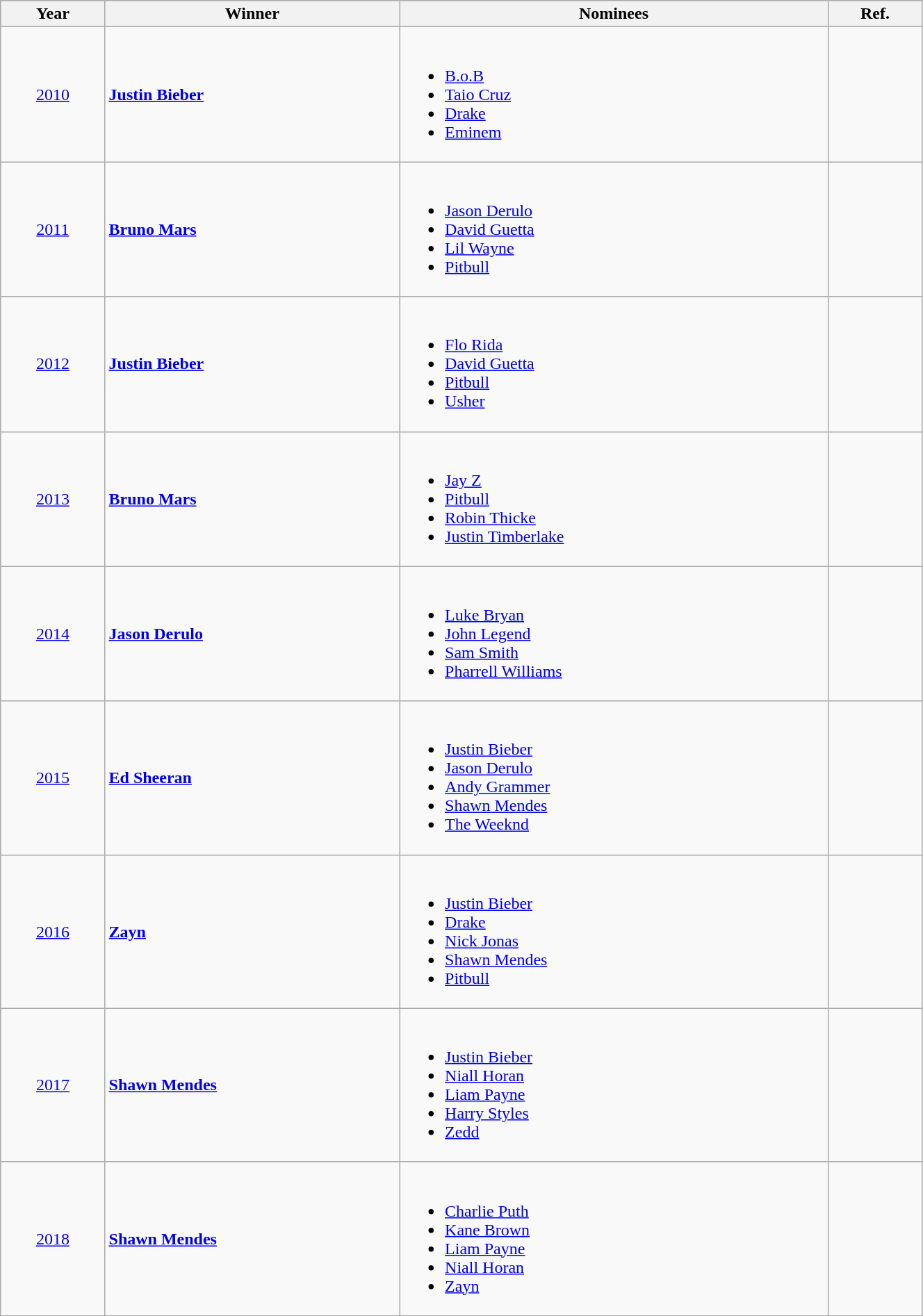<table class="wikitable" width=70%>
<tr>
<th>Year</th>
<th>Winner</th>
<th>Nominees</th>
<th>Ref.</th>
</tr>
<tr>
<td align="center"><a href='#'>2010</a></td>
<td><strong><a href='#'>Justin Bieber</a></strong></td>
<td><br><ul><li><a href='#'>B.o.B</a></li><li><a href='#'>Taio Cruz</a></li><li><a href='#'>Drake</a></li><li><a href='#'>Eminem</a></li></ul></td>
<td align="center"></td>
</tr>
<tr>
<td align="center"><a href='#'>2011</a></td>
<td><strong><a href='#'>Bruno Mars</a></strong></td>
<td><br><ul><li><a href='#'>Jason Derulo</a></li><li><a href='#'>David Guetta</a></li><li><a href='#'>Lil Wayne</a></li><li><a href='#'>Pitbull</a></li></ul></td>
<td align="center"></td>
</tr>
<tr>
<td align="center"><a href='#'>2012</a></td>
<td><strong><a href='#'>Justin Bieber</a></strong></td>
<td><br><ul><li><a href='#'>Flo Rida</a></li><li><a href='#'>David Guetta</a></li><li><a href='#'>Pitbull</a></li><li><a href='#'>Usher</a></li></ul></td>
<td align="center"></td>
</tr>
<tr>
<td align="center"><a href='#'>2013</a></td>
<td><strong><a href='#'>Bruno Mars</a></strong></td>
<td><br><ul><li><a href='#'>Jay Z</a></li><li><a href='#'>Pitbull</a></li><li><a href='#'>Robin Thicke</a></li><li><a href='#'>Justin Timberlake</a></li></ul></td>
<td align="center"></td>
</tr>
<tr>
<td align="center"><a href='#'>2014</a></td>
<td><strong><a href='#'>Jason Derulo</a></strong></td>
<td><br><ul><li><a href='#'>Luke Bryan</a></li><li><a href='#'>John Legend</a></li><li><a href='#'>Sam Smith</a></li><li><a href='#'>Pharrell Williams</a></li></ul></td>
<td align="center"></td>
</tr>
<tr>
<td align="center"><a href='#'>2015</a></td>
<td><strong><a href='#'>Ed Sheeran</a></strong></td>
<td><br><ul><li><a href='#'>Justin Bieber</a></li><li><a href='#'>Jason Derulo</a></li><li><a href='#'>Andy Grammer</a></li><li><a href='#'>Shawn Mendes</a></li><li><a href='#'>The Weeknd</a></li></ul></td>
<td align="center"></td>
</tr>
<tr>
<td align="center"><a href='#'>2016</a></td>
<td><strong><a href='#'>Zayn</a></strong></td>
<td><br><ul><li><a href='#'>Justin Bieber</a></li><li><a href='#'>Drake</a></li><li><a href='#'>Nick Jonas</a></li><li><a href='#'>Shawn Mendes</a></li><li><a href='#'>Pitbull</a></li></ul></td>
<td align="center"></td>
</tr>
<tr>
<td align="center"><a href='#'>2017</a></td>
<td><strong><a href='#'>Shawn Mendes</a></strong></td>
<td><br><ul><li><a href='#'>Justin Bieber</a></li><li><a href='#'>Niall Horan</a></li><li><a href='#'>Liam Payne</a></li><li><a href='#'>Harry Styles</a></li><li><a href='#'>Zedd</a></li></ul></td>
<td></td>
</tr>
<tr>
<td align="center"><a href='#'>2018</a></td>
<td><strong><a href='#'>Shawn Mendes</a></strong></td>
<td><br><ul><li><a href='#'>Charlie Puth</a></li><li><a href='#'>Kane Brown</a></li><li><a href='#'>Liam Payne</a></li><li><a href='#'>Niall Horan</a></li><li><a href='#'>Zayn</a></li></ul></td>
<td></td>
</tr>
</table>
